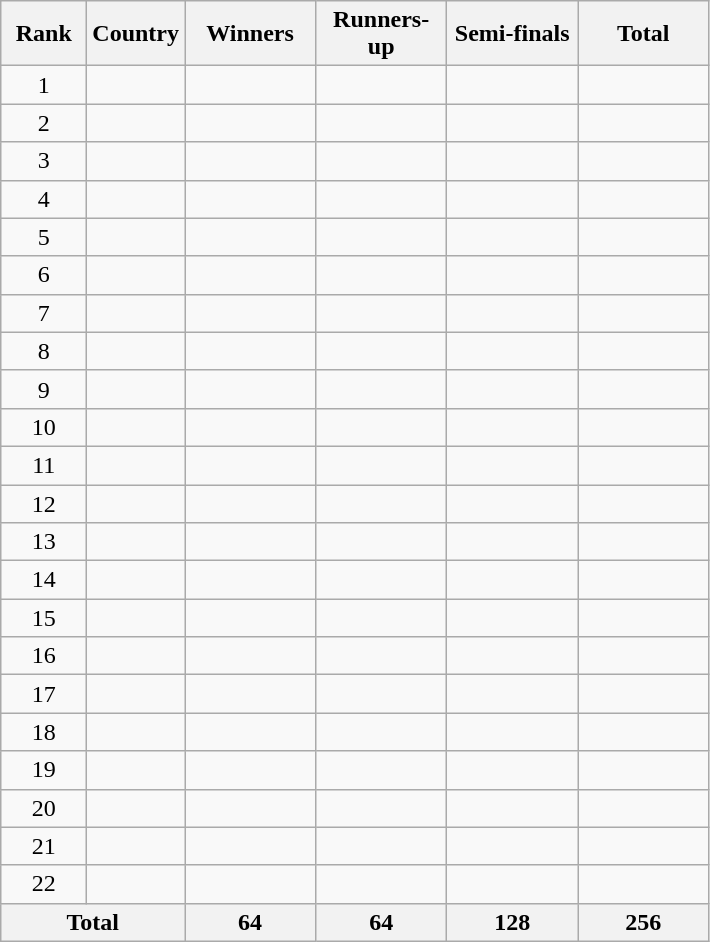<table class="wikitable sortable" style="text-align:left">
<tr>
<th width=50>Rank</th>
<th>Country</th>
<th width=80>Winners</th>
<th width=80>Runners-up</th>
<th width=80>Semi-finals</th>
<th width=80>Total</th>
</tr>
<tr>
<td align=center>1</td>
<td align=left></td>
<td></td>
<td></td>
<td></td>
<td></td>
</tr>
<tr>
<td align=center>2</td>
<td align=left></td>
<td></td>
<td></td>
<td></td>
<td></td>
</tr>
<tr>
<td align=center>3</td>
<td align=left><em></em> </td>
<td></td>
<td></td>
<td></td>
<td></td>
</tr>
<tr>
<td align=center>4</td>
<td align=left><em></em> </td>
<td></td>
<td></td>
<td></td>
<td></td>
</tr>
<tr>
<td align=center>5</td>
<td align=left><em></em></td>
<td></td>
<td></td>
<td></td>
<td></td>
</tr>
<tr>
<td align=center>6</td>
<td align=left></td>
<td></td>
<td></td>
<td></td>
<td></td>
</tr>
<tr>
<td align=center>7</td>
<td align=left><em></em> </td>
<td></td>
<td></td>
<td></td>
<td></td>
</tr>
<tr>
<td align=center>8</td>
<td align=left></td>
<td></td>
<td></td>
<td></td>
<td></td>
</tr>
<tr>
<td align=center>9</td>
<td align=left></td>
<td></td>
<td></td>
<td></td>
<td></td>
</tr>
<tr>
<td align=center>10</td>
<td align=left></td>
<td></td>
<td></td>
<td></td>
<td></td>
</tr>
<tr>
<td align=center>11</td>
<td align=left></td>
<td></td>
<td></td>
<td></td>
<td></td>
</tr>
<tr>
<td align=center>12</td>
<td align=left></td>
<td></td>
<td></td>
<td></td>
<td></td>
</tr>
<tr>
<td align=center>13</td>
<td align=left></td>
<td></td>
<td></td>
<td></td>
<td></td>
</tr>
<tr>
<td align=center>14</td>
<td align=left></td>
<td></td>
<td></td>
<td></td>
<td></td>
</tr>
<tr>
<td align=center>15</td>
<td align=left></td>
<td></td>
<td></td>
<td></td>
<td></td>
</tr>
<tr>
<td align=center>16</td>
<td align=left></td>
<td></td>
<td></td>
<td></td>
<td></td>
</tr>
<tr>
<td align=center>17</td>
<td align=left></td>
<td></td>
<td></td>
<td></td>
<td></td>
</tr>
<tr>
<td align=center>18</td>
<td align=left></td>
<td></td>
<td></td>
<td></td>
<td></td>
</tr>
<tr>
<td align=center>19</td>
<td align=left></td>
<td></td>
<td></td>
<td></td>
<td></td>
</tr>
<tr>
<td align=center>20</td>
<td align=left></td>
<td></td>
<td></td>
<td></td>
<td></td>
</tr>
<tr>
<td align=center>21</td>
<td align=left></td>
<td></td>
<td></td>
<td></td>
<td></td>
</tr>
<tr>
<td align=center>22</td>
<td align=left></td>
<td></td>
<td></td>
<td></td>
<td></td>
</tr>
<tr>
<th colspan=2>Total</th>
<th>64</th>
<th>64</th>
<th>128</th>
<th>256</th>
</tr>
</table>
